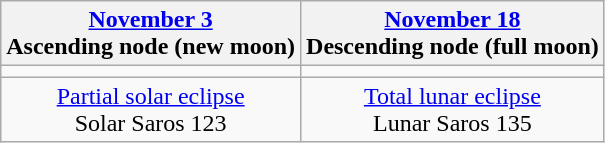<table class="wikitable">
<tr>
<th><a href='#'>November 3</a><br>Ascending node (new moon)<br></th>
<th><a href='#'>November 18</a><br>Descending node (full moon)<br></th>
</tr>
<tr>
<td></td>
<td></td>
</tr>
<tr align=center>
<td><a href='#'>Partial solar eclipse</a><br>Solar Saros 123</td>
<td><a href='#'>Total lunar eclipse</a><br>Lunar Saros 135</td>
</tr>
</table>
